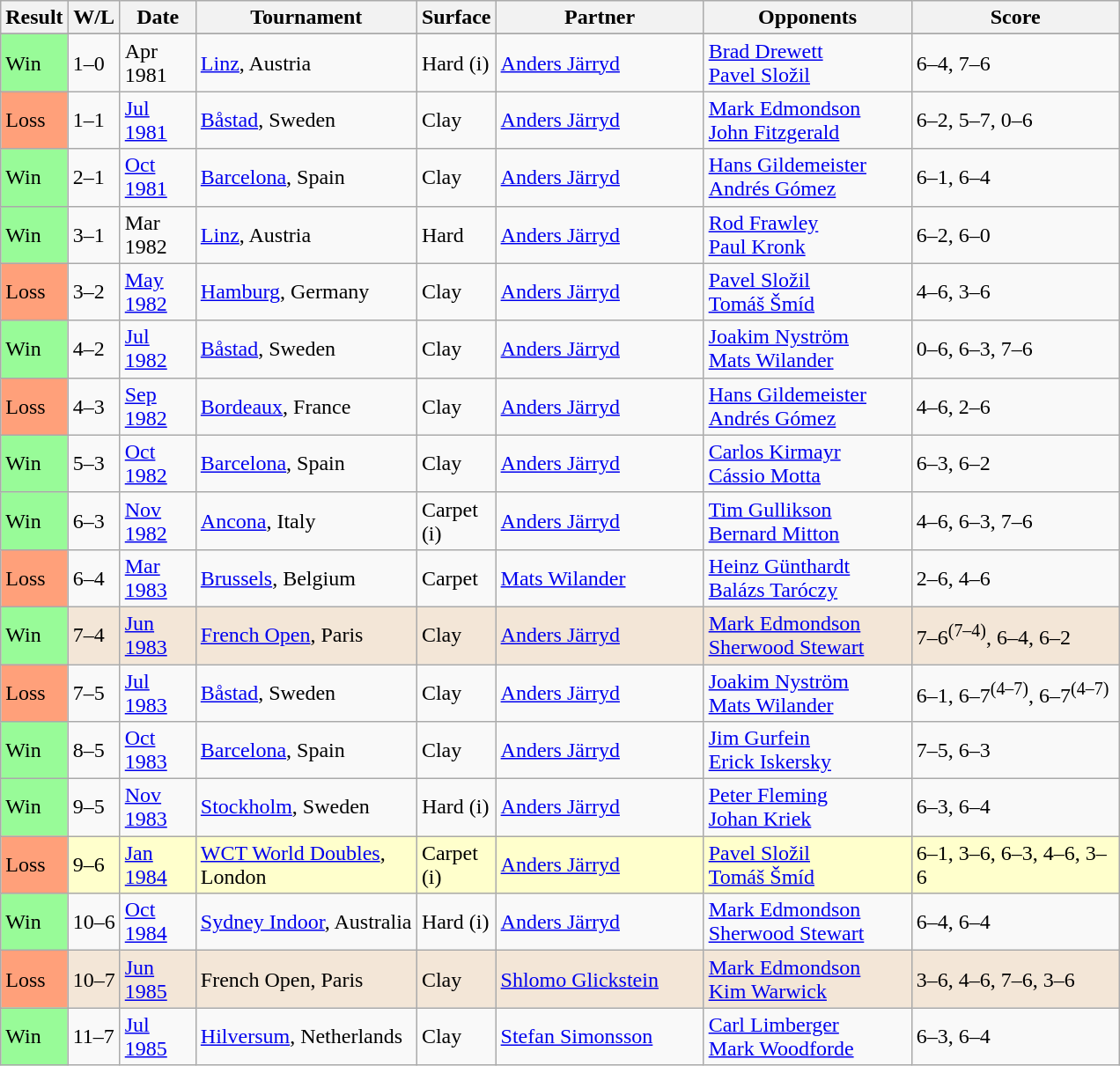<table class="sortable wikitable">
<tr>
<th>Result</th>
<th style="width:32px" class="unsortable">W/L</th>
<th style="width:50px">Date</th>
<th style="width:160px">Tournament</th>
<th style="width:50px">Surface</th>
<th style="width:150px">Partner</th>
<th style="width:150px">Opponents</th>
<th style="width:150px" class="unsortable">Score</th>
</tr>
<tr>
</tr>
<tr>
<td style="background:#98fb98;">Win</td>
<td>1–0</td>
<td>Apr 1981</td>
<td><a href='#'>Linz</a>, Austria</td>
<td>Hard (i)</td>
<td> <a href='#'>Anders Järryd</a></td>
<td> <a href='#'>Brad Drewett</a> <br>  <a href='#'>Pavel Složil</a></td>
<td>6–4, 7–6</td>
</tr>
<tr>
<td style="background:#ffa07a;">Loss</td>
<td>1–1</td>
<td><a href='#'>Jul 1981</a></td>
<td><a href='#'>Båstad</a>, Sweden</td>
<td>Clay</td>
<td> <a href='#'>Anders Järryd</a></td>
<td> <a href='#'>Mark Edmondson</a> <br>  <a href='#'>John Fitzgerald</a></td>
<td>6–2, 5–7, 0–6</td>
</tr>
<tr>
<td style="background:#98fb98;">Win</td>
<td>2–1</td>
<td><a href='#'>Oct 1981</a></td>
<td><a href='#'>Barcelona</a>, Spain</td>
<td>Clay</td>
<td> <a href='#'>Anders Järryd</a></td>
<td> <a href='#'>Hans Gildemeister</a> <br>  <a href='#'>Andrés Gómez</a></td>
<td>6–1, 6–4</td>
</tr>
<tr>
<td style="background:#98fb98;">Win</td>
<td>3–1</td>
<td>Mar 1982</td>
<td><a href='#'>Linz</a>, Austria</td>
<td>Hard</td>
<td> <a href='#'>Anders Järryd</a></td>
<td> <a href='#'>Rod Frawley</a> <br>  <a href='#'>Paul Kronk</a></td>
<td>6–2, 6–0</td>
</tr>
<tr>
<td style="background:#ffa07a;">Loss</td>
<td>3–2</td>
<td><a href='#'>May 1982</a></td>
<td><a href='#'>Hamburg</a>, Germany</td>
<td>Clay</td>
<td> <a href='#'>Anders Järryd</a></td>
<td> <a href='#'>Pavel Složil</a> <br>  <a href='#'>Tomáš Šmíd</a></td>
<td>4–6, 3–6</td>
</tr>
<tr>
<td style="background:#98fb98;">Win</td>
<td>4–2</td>
<td><a href='#'>Jul 1982</a></td>
<td><a href='#'>Båstad</a>, Sweden</td>
<td>Clay</td>
<td> <a href='#'>Anders Järryd</a></td>
<td> <a href='#'>Joakim Nyström</a> <br>  <a href='#'>Mats Wilander</a></td>
<td>0–6, 6–3, 7–6</td>
</tr>
<tr>
<td style="background:#ffa07a;">Loss</td>
<td>4–3</td>
<td><a href='#'>Sep 1982</a></td>
<td><a href='#'>Bordeaux</a>, France</td>
<td>Clay</td>
<td> <a href='#'>Anders Järryd</a></td>
<td> <a href='#'>Hans Gildemeister</a> <br>  <a href='#'>Andrés Gómez</a></td>
<td>4–6, 2–6</td>
</tr>
<tr>
<td style="background:#98fb98;">Win</td>
<td>5–3</td>
<td><a href='#'>Oct 1982</a></td>
<td><a href='#'>Barcelona</a>, Spain</td>
<td>Clay</td>
<td> <a href='#'>Anders Järryd</a></td>
<td> <a href='#'>Carlos Kirmayr</a> <br>  <a href='#'>Cássio Motta</a></td>
<td>6–3, 6–2</td>
</tr>
<tr>
<td style="background:#98fb98;">Win</td>
<td>6–3</td>
<td><a href='#'>Nov 1982</a></td>
<td><a href='#'>Ancona</a>, Italy</td>
<td>Carpet (i)</td>
<td> <a href='#'>Anders Järryd</a></td>
<td> <a href='#'>Tim Gullikson</a> <br>  <a href='#'>Bernard Mitton</a></td>
<td>4–6, 6–3, 7–6</td>
</tr>
<tr>
<td style="background:#ffa07a;">Loss</td>
<td>6–4</td>
<td><a href='#'>Mar 1983</a></td>
<td><a href='#'>Brussels</a>, Belgium</td>
<td>Carpet</td>
<td> <a href='#'>Mats Wilander</a></td>
<td> <a href='#'>Heinz Günthardt</a> <br>  <a href='#'>Balázs Taróczy</a></td>
<td>2–6, 4–6</td>
</tr>
<tr style="background:#f3e6d7;">
<td style="background:#98fb98;">Win</td>
<td>7–4</td>
<td><a href='#'>Jun 1983</a></td>
<td><a href='#'>French Open</a>, Paris</td>
<td>Clay</td>
<td> <a href='#'>Anders Järryd</a></td>
<td> <a href='#'>Mark Edmondson</a> <br>  <a href='#'>Sherwood Stewart</a></td>
<td>7–6<sup>(7–4)</sup>, 6–4, 6–2</td>
</tr>
<tr>
<td style="background:#ffa07a;">Loss</td>
<td>7–5</td>
<td><a href='#'>Jul 1983</a></td>
<td><a href='#'>Båstad</a>, Sweden</td>
<td>Clay</td>
<td> <a href='#'>Anders Järryd</a></td>
<td> <a href='#'>Joakim Nyström</a> <br>  <a href='#'>Mats Wilander</a></td>
<td>6–1, 6–7<sup>(4–7)</sup>, 6–7<sup>(4–7)</sup></td>
</tr>
<tr>
<td style="background:#98fb98;">Win</td>
<td>8–5</td>
<td><a href='#'>Oct 1983</a></td>
<td><a href='#'>Barcelona</a>, Spain</td>
<td>Clay</td>
<td> <a href='#'>Anders Järryd</a></td>
<td> <a href='#'>Jim Gurfein</a> <br>  <a href='#'>Erick Iskersky</a></td>
<td>7–5, 6–3</td>
</tr>
<tr>
<td style="background:#98fb98;">Win</td>
<td>9–5</td>
<td><a href='#'>Nov 1983</a></td>
<td><a href='#'>Stockholm</a>, Sweden</td>
<td>Hard (i)</td>
<td> <a href='#'>Anders Järryd</a></td>
<td> <a href='#'>Peter Fleming</a> <br>  <a href='#'>Johan Kriek</a></td>
<td>6–3, 6–4</td>
</tr>
<tr style="background:#ffc;">
<td style="background:#ffa07a;">Loss</td>
<td>9–6</td>
<td><a href='#'>Jan 1984</a></td>
<td><a href='#'>WCT World Doubles</a>, London</td>
<td>Carpet (i)</td>
<td> <a href='#'>Anders Järryd</a></td>
<td> <a href='#'>Pavel Složil</a> <br>  <a href='#'>Tomáš Šmíd</a></td>
<td>6–1, 3–6, 6–3, 4–6, 3–6</td>
</tr>
<tr>
<td style="background:#98fb98;">Win</td>
<td>10–6</td>
<td><a href='#'>Oct 1984</a></td>
<td><a href='#'>Sydney Indoor</a>, Australia</td>
<td>Hard (i)</td>
<td> <a href='#'>Anders Järryd</a></td>
<td> <a href='#'>Mark Edmondson</a> <br>  <a href='#'>Sherwood Stewart</a></td>
<td>6–4, 6–4</td>
</tr>
<tr style="background:#f3e6d7;">
<td style="background:#ffa07a;">Loss</td>
<td>10–7</td>
<td><a href='#'>Jun 1985</a></td>
<td>French Open, Paris</td>
<td>Clay</td>
<td> <a href='#'>Shlomo Glickstein</a></td>
<td> <a href='#'>Mark Edmondson</a> <br>  <a href='#'>Kim Warwick</a></td>
<td>3–6, 4–6, 7–6, 3–6</td>
</tr>
<tr>
<td style="background:#98fb98;">Win</td>
<td>11–7</td>
<td><a href='#'>Jul 1985</a></td>
<td><a href='#'>Hilversum</a>, Netherlands</td>
<td>Clay</td>
<td> <a href='#'>Stefan Simonsson</a></td>
<td> <a href='#'>Carl Limberger</a> <br>  <a href='#'>Mark Woodforde</a></td>
<td>6–3, 6–4</td>
</tr>
</table>
